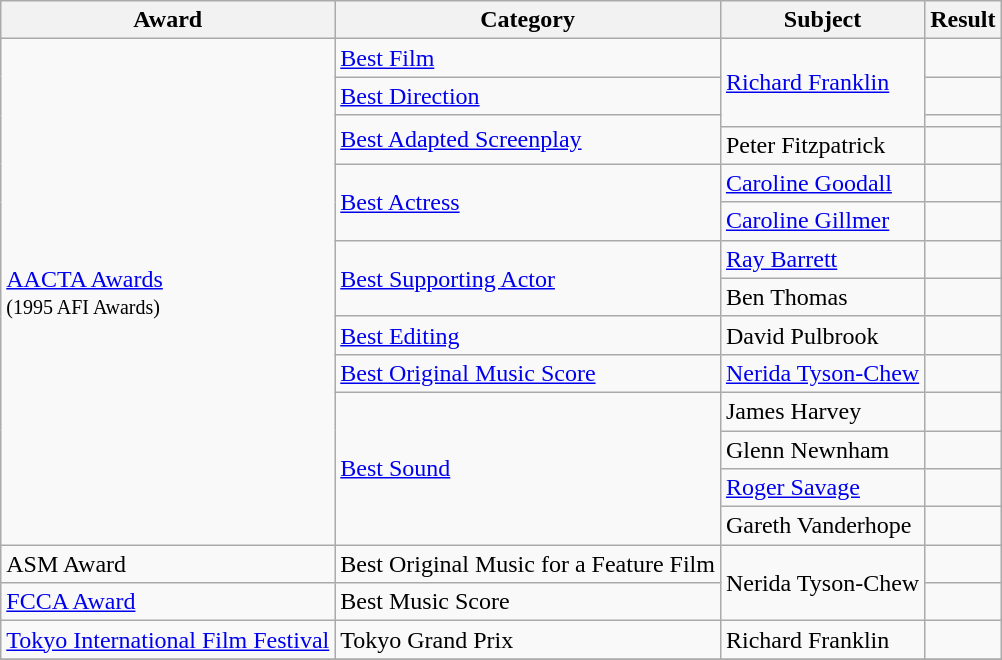<table class="wikitable">
<tr>
<th>Award</th>
<th>Category</th>
<th>Subject</th>
<th>Result</th>
</tr>
<tr>
<td rowspan=14><a href='#'>AACTA Awards</a><br><small>(1995 AFI Awards)</small></td>
<td><a href='#'>Best Film</a></td>
<td rowspan=3><a href='#'>Richard Franklin</a></td>
<td></td>
</tr>
<tr>
<td><a href='#'>Best Direction</a></td>
<td></td>
</tr>
<tr>
<td rowspan=2><a href='#'>Best Adapted Screenplay</a></td>
<td></td>
</tr>
<tr>
<td>Peter Fitzpatrick</td>
<td></td>
</tr>
<tr>
<td rowspan=2><a href='#'>Best Actress</a></td>
<td><a href='#'>Caroline Goodall</a></td>
<td></td>
</tr>
<tr>
<td><a href='#'>Caroline Gillmer</a></td>
<td></td>
</tr>
<tr>
<td rowspan=2><a href='#'>Best Supporting Actor</a></td>
<td><a href='#'>Ray Barrett</a></td>
<td></td>
</tr>
<tr>
<td>Ben Thomas</td>
<td></td>
</tr>
<tr>
<td><a href='#'>Best Editing</a></td>
<td>David Pulbrook</td>
<td></td>
</tr>
<tr>
<td><a href='#'>Best Original Music Score</a></td>
<td><a href='#'>Nerida Tyson-Chew</a></td>
<td></td>
</tr>
<tr>
<td rowspan=4><a href='#'>Best Sound</a></td>
<td>James Harvey</td>
<td></td>
</tr>
<tr>
<td>Glenn Newnham</td>
<td></td>
</tr>
<tr>
<td><a href='#'>Roger Savage</a></td>
<td></td>
</tr>
<tr>
<td>Gareth Vanderhope</td>
<td></td>
</tr>
<tr>
<td>ASM Award</td>
<td>Best Original Music for a Feature Film</td>
<td rowspan=2>Nerida Tyson-Chew</td>
<td></td>
</tr>
<tr>
<td><a href='#'>FCCA Award</a></td>
<td>Best Music Score</td>
<td></td>
</tr>
<tr>
<td><a href='#'>Tokyo International Film Festival</a></td>
<td>Tokyo Grand Prix</td>
<td>Richard Franklin</td>
<td></td>
</tr>
<tr>
</tr>
</table>
